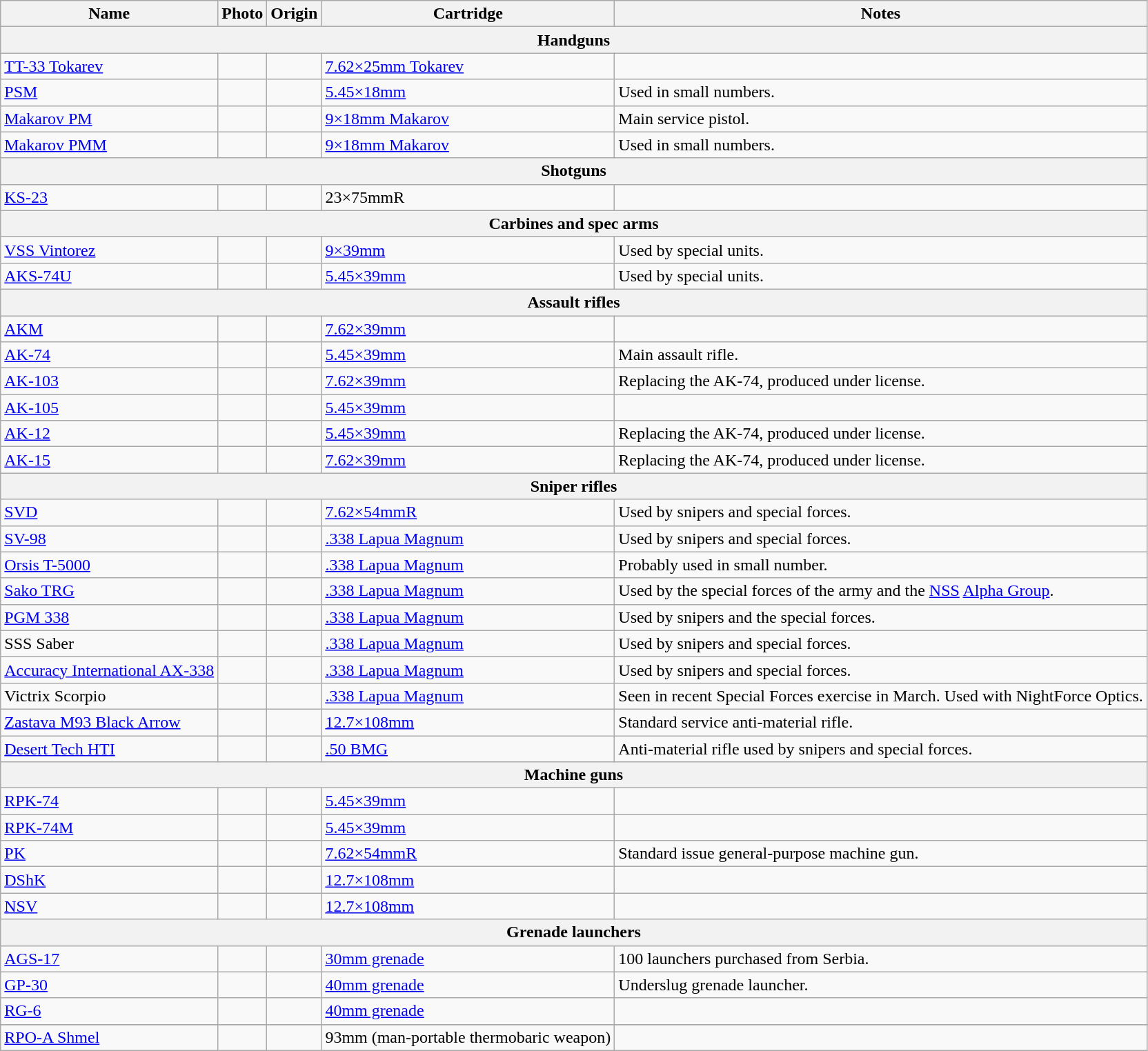<table class="wikitable">
<tr>
<th style="text-align: width:13%;">Name</th>
<th style="text-align: width:9%;">Photo</th>
<th style="text-align: width:13%;">Origin</th>
<th style="text-align: width:16%;">Cartridge</th>
<th style="text-align: width:48%;">Notes</th>
</tr>
<tr>
<th colspan="5">Handguns</th>
</tr>
<tr>
<td><a href='#'>TT-33 Tokarev</a></td>
<td></td>
<td></td>
<td><a href='#'>7.62×25mm Tokarev</a></td>
<td></td>
</tr>
<tr>
<td><a href='#'>PSM</a></td>
<td></td>
<td></td>
<td><a href='#'>5.45×18mm</a></td>
<td>Used in small numbers.</td>
</tr>
<tr>
<td><a href='#'>Makarov PM</a></td>
<td></td>
<td></td>
<td><a href='#'>9×18mm Makarov</a></td>
<td>Main service pistol.</td>
</tr>
<tr>
<td><a href='#'>Makarov PMM</a></td>
<td></td>
<td></td>
<td><a href='#'>9×18mm Makarov</a></td>
<td>Used in small numbers.</td>
</tr>
<tr>
<th colspan="5">Shotguns</th>
</tr>
<tr>
<td><a href='#'>KS-23</a></td>
<td></td>
<td></td>
<td>23×75mmR</td>
<td></td>
</tr>
<tr>
<th colspan="7">Carbines and spec arms</th>
</tr>
<tr>
<td><a href='#'>VSS Vintorez</a></td>
<td></td>
<td></td>
<td><a href='#'>9×39mm</a></td>
<td>Used by special units.</td>
</tr>
<tr>
<td><a href='#'>AKS-74U</a></td>
<td></td>
<td></td>
<td><a href='#'>5.45×39mm</a></td>
<td>Used by special units.</td>
</tr>
<tr>
<th colspan="7">Assault rifles</th>
</tr>
<tr>
<td><a href='#'>AKM</a></td>
<td></td>
<td></td>
<td><a href='#'>7.62×39mm</a></td>
<td></td>
</tr>
<tr>
<td><a href='#'>AK-74</a></td>
<td></td>
<td></td>
<td><a href='#'>5.45×39mm</a></td>
<td>Main assault rifle.</td>
</tr>
<tr>
<td><a href='#'>AK-103</a></td>
<td></td>
<td><br></td>
<td><a href='#'>7.62×39mm</a></td>
<td>Replacing the AK-74, produced under license.</td>
</tr>
<tr>
<td><a href='#'>AK-105</a></td>
<td></td>
<td></td>
<td><a href='#'>5.45×39mm</a></td>
<td></td>
</tr>
<tr>
<td><a href='#'>AK-12</a></td>
<td></td>
<td><br></td>
<td><a href='#'>5.45×39mm</a></td>
<td>Replacing the AK-74, produced under license.</td>
</tr>
<tr>
<td><a href='#'>AK-15</a></td>
<td></td>
<td><br></td>
<td><a href='#'>7.62×39mm</a></td>
<td>Replacing the AK-74, produced under license.</td>
</tr>
<tr>
<th colspan="7">Sniper rifles</th>
</tr>
<tr>
<td><a href='#'>SVD</a></td>
<td></td>
<td></td>
<td><a href='#'>7.62×54mmR</a></td>
<td>Used by snipers and special forces.</td>
</tr>
<tr>
<td><a href='#'>SV-98</a></td>
<td></td>
<td></td>
<td><a href='#'>.338 Lapua Magnum</a></td>
<td>Used by snipers and special forces.</td>
</tr>
<tr>
<td><a href='#'>Orsis T-5000</a></td>
<td></td>
<td></td>
<td><a href='#'>.338 Lapua Magnum</a></td>
<td>Probably used in small number.</td>
</tr>
<tr>
<td><a href='#'>Sako TRG</a></td>
<td></td>
<td></td>
<td><a href='#'>.338 Lapua Magnum</a></td>
<td>Used by the special forces of the army and the <a href='#'>NSS</a> <a href='#'>Alpha Group</a>.</td>
</tr>
<tr>
<td><a href='#'>PGM 338</a></td>
<td></td>
<td></td>
<td><a href='#'>.338 Lapua Magnum</a></td>
<td>Used by snipers and the special forces.</td>
</tr>
<tr>
<td>SSS Saber</td>
<td></td>
<td></td>
<td><a href='#'>.338 Lapua Magnum</a></td>
<td>Used by snipers and special forces.</td>
</tr>
<tr>
<td><a href='#'>Accuracy International AX-338</a></td>
<td></td>
<td></td>
<td><a href='#'>.338 Lapua Magnum</a></td>
<td>Used by snipers and special forces.</td>
</tr>
<tr>
<td>Victrix Scorpio</td>
<td></td>
<td></td>
<td><a href='#'>.338 Lapua Magnum</a></td>
<td>Seen in recent Special Forces exercise in March. Used with NightForce Optics.</td>
</tr>
<tr>
<td><a href='#'>Zastava M93 Black Arrow</a></td>
<td></td>
<td></td>
<td><a href='#'>12.7×108mm</a></td>
<td>Standard service anti-material rifle.</td>
</tr>
<tr>
<td><a href='#'>Desert Tech HTI</a></td>
<td></td>
<td></td>
<td><a href='#'>.50 BMG</a></td>
<td>Anti-material rifle used by snipers and special forces.</td>
</tr>
<tr>
<th colspan="5">Machine guns</th>
</tr>
<tr>
<td><a href='#'>RPK-74</a></td>
<td></td>
<td></td>
<td><a href='#'>5.45×39mm</a></td>
<td></td>
</tr>
<tr>
<td><a href='#'>RPK-74M</a></td>
<td></td>
<td></td>
<td><a href='#'>5.45×39mm</a></td>
<td></td>
</tr>
<tr>
<td><a href='#'>PK</a></td>
<td></td>
<td></td>
<td><a href='#'>7.62×54mmR</a></td>
<td>Standard issue general-purpose machine gun.</td>
</tr>
<tr>
<td><a href='#'>DShK</a></td>
<td></td>
<td></td>
<td><a href='#'>12.7×108mm</a></td>
<td></td>
</tr>
<tr>
<td><a href='#'>NSV</a></td>
<td></td>
<td></td>
<td><a href='#'>12.7×108mm</a></td>
<td></td>
</tr>
<tr>
<th colspan="5">Grenade launchers</th>
</tr>
<tr>
<td><a href='#'>AGS-17</a></td>
<td></td>
<td><br></td>
<td><a href='#'>30mm grenade</a></td>
<td>100 launchers purchased from Serbia.</td>
</tr>
<tr>
<td><a href='#'>GP-30</a></td>
<td></td>
<td></td>
<td><a href='#'>40mm grenade</a></td>
<td>Underslug grenade launcher.</td>
</tr>
<tr>
<td><a href='#'>RG-6</a></td>
<td></td>
<td></td>
<td><a href='#'>40mm grenade</a></td>
<td></td>
</tr>
<tr>
</tr>
<tr>
<td><a href='#'>RPO-A Shmel</a></td>
<td></td>
<td></td>
<td>93mm (man-portable thermobaric weapon)</td>
<td></td>
</tr>
</table>
